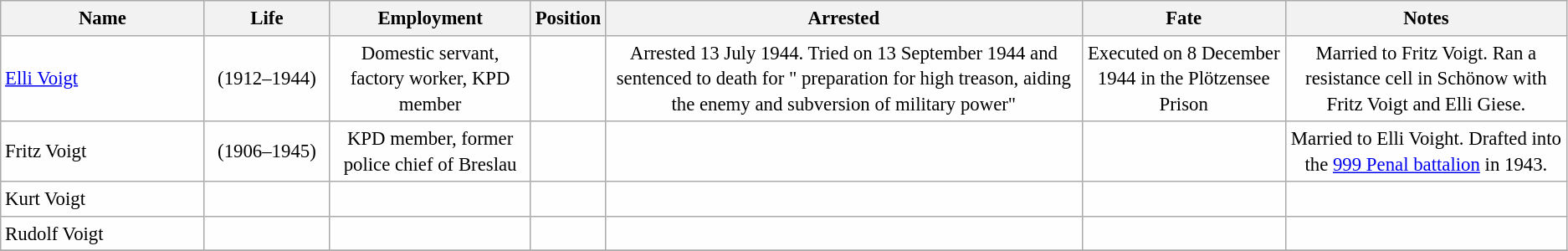<table class="wikitable sortable" style="table-layout:fixed;background-color:#FEFEFE;font-size:95%;padding:0.30em;line-height:1.35em;">
<tr>
<th scope="col"  width=13%>Name</th>
<th scope="col"  width=8%>Life</th>
<th scope="col">Employment</th>
<th scope="col">Position</th>
<th scope="col">Arrested</th>
<th scope="col">Fate</th>
<th scope="col">Notes</th>
</tr>
<tr>
<td><a href='#'>Elli Voigt</a></td>
<td style="text-align: center;">(1912–1944)</td>
<td style="text-align: center;">Domestic servant, factory worker, KPD member</td>
<td style="text-align: center;"></td>
<td style="text-align: center;">Arrested 13 July 1944. Tried on 13 September 1944 and sentenced to death for " preparation for high treason, aiding the enemy and subversion of military power"</td>
<td style="text-align: center;">Executed on 8 December 1944 in the Plötzensee Prison</td>
<td style="text-align: center;">Married to Fritz Voigt. Ran a resistance cell in Schönow with Fritz Voigt and Elli Giese.</td>
</tr>
<tr>
<td>Fritz Voigt</td>
<td style="text-align: center;">(1906–1945)</td>
<td style="text-align: center;">KPD member, former police chief of Breslau</td>
<td style="text-align: center;"></td>
<td style="text-align: center;"></td>
<td style="text-align: center;"></td>
<td style="text-align: center;">Married to Elli Voight. Drafted into the <a href='#'>999 Penal battalion</a> in 1943.</td>
</tr>
<tr>
<td>Kurt Voigt</td>
<td style="text-align: center;"></td>
<td style="text-align: center;"></td>
<td style="text-align: center;"></td>
<td style="text-align: center;"></td>
<td style="text-align: center;"></td>
<td style="text-align: center;"></td>
</tr>
<tr>
<td>Rudolf Voigt</td>
<td style="text-align: center;"></td>
<td style="text-align: center;"></td>
<td style="text-align: center;"></td>
<td style="text-align: center;"></td>
<td style="text-align: center;"></td>
<td style="text-align: center;"></td>
</tr>
<tr>
</tr>
</table>
